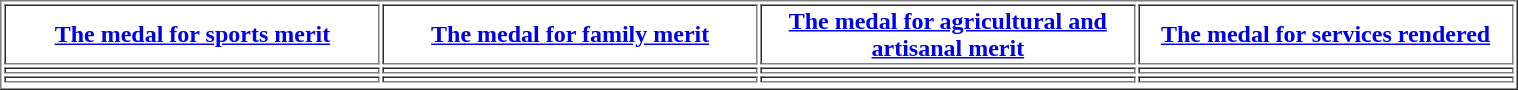<table align="center" border="1"  cellpadding="1" width="80%">
<tr>
<th width="25%"><a href='#'>The medal for sports merit</a></th>
<th width="25%"><a href='#'>The medal for family merit</a></th>
<th width="25%"><a href='#'>The medal for agricultural and artisanal merit</a></th>
<th width="25%"><a href='#'>The medal for services rendered</a></th>
</tr>
<tr>
<td></td>
<td></td>
<td></td>
<td></td>
</tr>
<tr>
<td></td>
<td></td>
<td></td>
<td></td>
</tr>
<tr>
</tr>
</table>
